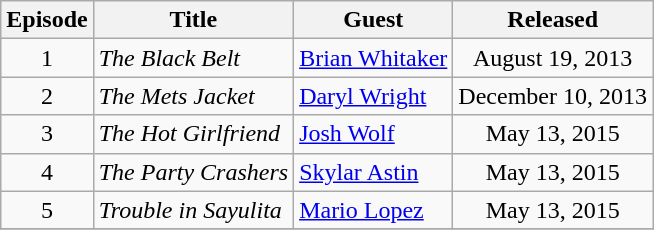<table class="wikitable">
<tr>
<th>Episode</th>
<th>Title</th>
<th>Guest</th>
<th>Released</th>
</tr>
<tr>
<td align="center">1</td>
<td><em>The Black Belt</em></td>
<td><a href='#'>Brian Whitaker</a></td>
<td align="center">August 19, 2013</td>
</tr>
<tr>
<td align="center">2</td>
<td><em>The Mets Jacket</em></td>
<td><a href='#'>Daryl Wright</a></td>
<td align="center">December 10, 2013</td>
</tr>
<tr>
<td align="center">3</td>
<td><em>The Hot Girlfriend</em></td>
<td><a href='#'>Josh Wolf</a></td>
<td align="center">May 13, 2015</td>
</tr>
<tr>
<td align="center">4</td>
<td><em>The Party Crashers</em></td>
<td><a href='#'>Skylar Astin</a></td>
<td align="center">May 13, 2015</td>
</tr>
<tr>
<td align="center">5</td>
<td><em>Trouble in Sayulita</em></td>
<td><a href='#'>Mario Lopez</a></td>
<td align="center">May 13, 2015</td>
</tr>
<tr>
</tr>
</table>
